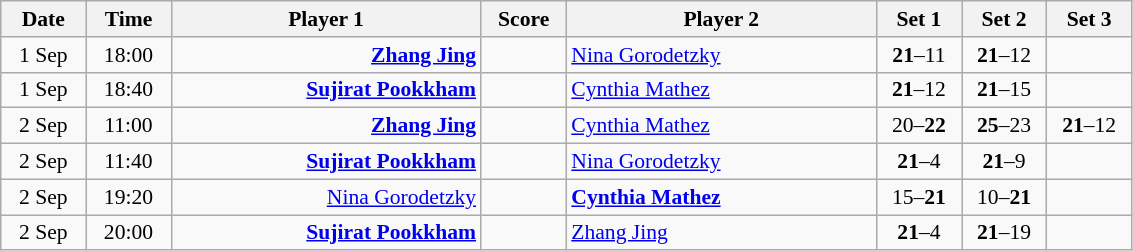<table class="wikitable" style="font-size:90%; text-align:center">
<tr>
<th width="50">Date</th>
<th width="50">Time</th>
<th width="200">Player 1</th>
<th width="50">Score</th>
<th width="200">Player 2</th>
<th width="50">Set 1</th>
<th width="50">Set 2</th>
<th width="50">Set 3</th>
</tr>
<tr>
<td>1 Sep</td>
<td>18:00</td>
<td align="right"><strong><a href='#'>Zhang Jing</a></strong> </td>
<td></td>
<td align="left"> <a href='#'>Nina Gorodetzky</a></td>
<td><strong>21</strong>–11</td>
<td><strong>21</strong>–12</td>
<td></td>
</tr>
<tr>
<td>1 Sep</td>
<td>18:40</td>
<td align="right"><strong><a href='#'>Sujirat Pookkham</a> </strong></td>
<td></td>
<td align="left"> <a href='#'>Cynthia Mathez</a></td>
<td><strong>21</strong>–12</td>
<td><strong>21</strong>–15</td>
<td></td>
</tr>
<tr>
<td>2 Sep</td>
<td>11:00</td>
<td align="right"><strong><a href='#'>Zhang Jing</a> </strong></td>
<td> </td>
<td align="left"> <a href='#'>Cynthia Mathez</a></td>
<td>20–<strong>22</strong></td>
<td><strong>25</strong>–23</td>
<td><strong>21</strong>–12</td>
</tr>
<tr>
<td>2 Sep</td>
<td>11:40</td>
<td align="right"><strong><a href='#'>Sujirat Pookkham</a> </strong></td>
<td> </td>
<td align="left"> <a href='#'>Nina Gorodetzky</a></td>
<td><strong>21</strong>–4</td>
<td><strong>21</strong>–9</td>
<td></td>
</tr>
<tr>
<td>2 Sep</td>
<td>19:20</td>
<td align="right"><a href='#'>Nina Gorodetzky</a> </td>
<td> </td>
<td align="left"><strong> <a href='#'>Cynthia Mathez</a></strong></td>
<td>15–<strong>21</strong></td>
<td>10–<strong>21</strong></td>
<td></td>
</tr>
<tr>
<td>2 Sep</td>
<td>20:00</td>
<td align="right"><strong><a href='#'>Sujirat Pookkham</a> </strong></td>
<td> </td>
<td align="left"> <a href='#'>Zhang Jing</a></td>
<td><strong>21</strong>–4</td>
<td><strong>21</strong>–19</td>
<td></td>
</tr>
</table>
